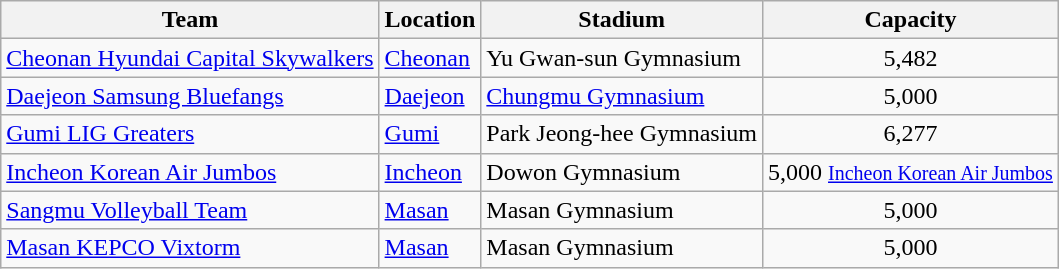<table class="wikitable sortable" style="text-align: left;">
<tr>
<th>Team</th>
<th>Location</th>
<th>Stadium</th>
<th>Capacity</th>
</tr>
<tr>
<td><a href='#'>Cheonan Hyundai Capital Skywalkers</a></td>
<td><a href='#'>Cheonan</a></td>
<td>Yu Gwan-sun Gymnasium</td>
<td align="center">5,482 <small></small></td>
</tr>
<tr>
<td><a href='#'>Daejeon Samsung Bluefangs</a></td>
<td><a href='#'>Daejeon</a></td>
<td><a href='#'>Chungmu Gymnasium</a></td>
<td align="center">5,000 <small></small></td>
</tr>
<tr>
<td><a href='#'>Gumi LIG Greaters</a></td>
<td><a href='#'>Gumi</a></td>
<td>Park Jeong-hee Gymnasium</td>
<td align="center">6,277</td>
</tr>
<tr>
<td><a href='#'>Incheon Korean Air Jumbos</a></td>
<td><a href='#'>Incheon</a></td>
<td>Dowon Gymnasium</td>
<td align="center">5,000 <small> <a href='#'>Incheon Korean Air Jumbos</a> </small></td>
</tr>
<tr>
<td><a href='#'>Sangmu Volleyball Team</a></td>
<td><a href='#'>Masan</a></td>
<td>Masan Gymnasium</td>
<td align="center">5,000 <small></small></td>
</tr>
<tr>
<td><a href='#'>Masan KEPCO Vixtorm</a></td>
<td><a href='#'>Masan</a></td>
<td>Masan Gymnasium</td>
<td align="center">5,000 <small></small></td>
</tr>
</table>
